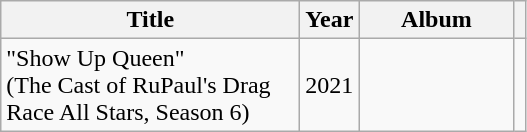<table class="wikitable plainrowheaders sortable" style="text-align:left;">
<tr>
<th scope="col"  style="width:12em;">Title</th>
<th scope="col"  style="width:2em;">Year</th>
<th scope="col"  style="width:6em;">Album</th>
<th rowspan="1"  style="text-align: center;" class="unsortable"></th>
</tr>
<tr>
<td>"Show Up Queen"<br>(The Cast of RuPaul's Drag Race All Stars, Season 6)</td>
<td rowspan="1">2021</td>
<td></td>
<td style="text-align: center;"></td>
</tr>
</table>
